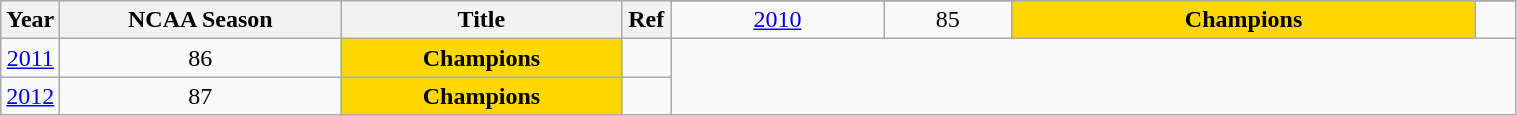<table class="wikitable sortable" style="text-align:center" width="80%">
<tr>
<th style="width:25px;" rowspan="2">Year</th>
<th style="width:180px;" rowspan="2">NCAA Season</th>
<th style="width:180px;" rowspan="2">Title</th>
<th style="width:25px;" rowspan="2">Ref</th>
</tr>
<tr>
<td><a href='#'>2010</a></td>
<td>85</td>
<td style="background:gold"><strong>Champions</strong></td>
<td></td>
</tr>
<tr>
<td><a href='#'>2011</a></td>
<td>86</td>
<td style="background:gold"><strong>Champions</strong></td>
<td></td>
</tr>
<tr>
<td><a href='#'>2012</a></td>
<td>87</td>
<td style="background:gold"><strong>Champions</strong></td>
<td></td>
</tr>
</table>
